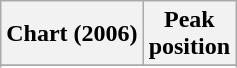<table class="wikitable">
<tr>
<th>Chart (2006)</th>
<th>Peak<br>position</th>
</tr>
<tr>
</tr>
<tr>
</tr>
<tr>
</tr>
</table>
